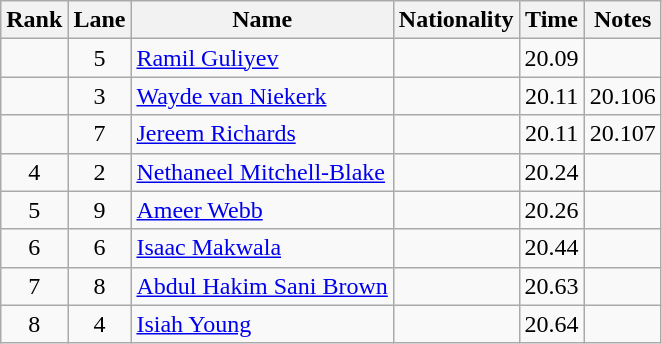<table class="wikitable sortable" style="text-align:center">
<tr>
<th>Rank</th>
<th>Lane</th>
<th>Name</th>
<th>Nationality</th>
<th>Time</th>
<th>Notes</th>
</tr>
<tr>
<td></td>
<td>5</td>
<td align=left><a href='#'>Ramil Guliyev</a></td>
<td align=left></td>
<td>20.09</td>
<td></td>
</tr>
<tr>
<td></td>
<td>3</td>
<td align=left><a href='#'>Wayde van Niekerk</a></td>
<td align=left></td>
<td>20.11</td>
<td>20.106</td>
</tr>
<tr>
<td></td>
<td>7</td>
<td align=left><a href='#'>Jereem Richards</a></td>
<td align=left></td>
<td>20.11</td>
<td>20.107</td>
</tr>
<tr>
<td>4</td>
<td>2</td>
<td align=left><a href='#'>Nethaneel Mitchell-Blake</a></td>
<td align=left></td>
<td>20.24</td>
<td></td>
</tr>
<tr>
<td>5</td>
<td>9</td>
<td align=left><a href='#'>Ameer Webb</a></td>
<td align=left></td>
<td>20.26</td>
<td></td>
</tr>
<tr>
<td>6</td>
<td>6</td>
<td align=left><a href='#'>Isaac Makwala</a></td>
<td align=left></td>
<td>20.44</td>
<td></td>
</tr>
<tr>
<td>7</td>
<td>8</td>
<td align=left><a href='#'>Abdul Hakim Sani Brown</a></td>
<td align=left></td>
<td>20.63</td>
<td></td>
</tr>
<tr>
<td>8</td>
<td>4</td>
<td align=left><a href='#'>Isiah Young</a></td>
<td align=left></td>
<td>20.64</td>
<td></td>
</tr>
</table>
